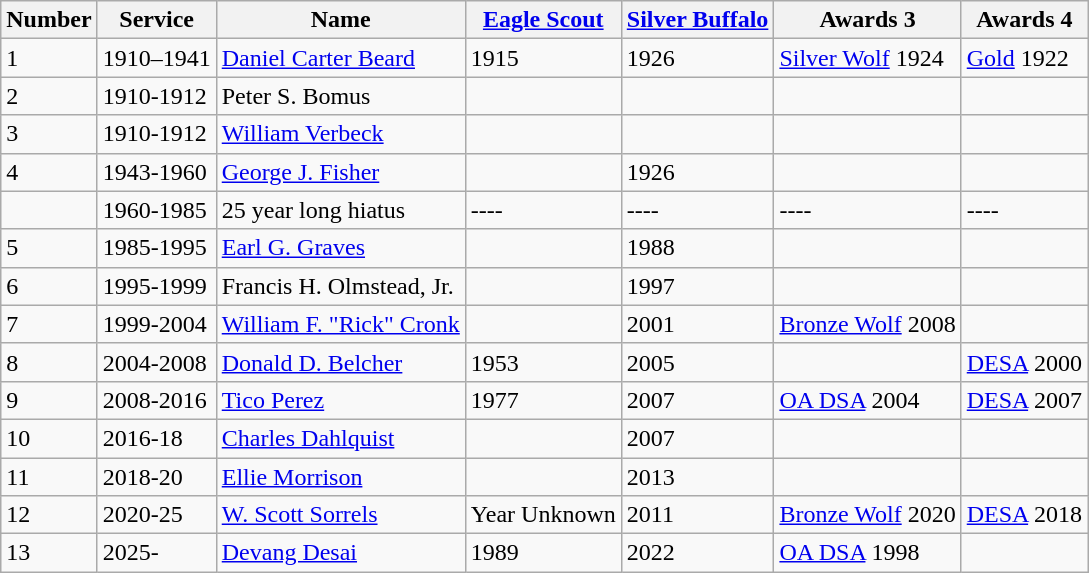<table class="wikitable sortable">
<tr>
<th>Number</th>
<th>Service</th>
<th>Name</th>
<th><a href='#'>Eagle Scout</a></th>
<th><a href='#'>Silver Buffalo</a></th>
<th>Awards 3</th>
<th>Awards 4</th>
</tr>
<tr>
<td>1</td>
<td>1910–1941</td>
<td><a href='#'>Daniel Carter Beard</a></td>
<td>1915</td>
<td>1926</td>
<td><a href='#'>Silver Wolf</a> 1924</td>
<td><a href='#'>Gold</a> 1922</td>
</tr>
<tr>
<td>2</td>
<td>1910-1912</td>
<td>Peter S. Bomus</td>
<td></td>
<td></td>
<td></td>
<td></td>
</tr>
<tr>
<td>3</td>
<td>1910-1912</td>
<td><a href='#'>William Verbeck</a></td>
<td></td>
<td></td>
<td></td>
<td></td>
</tr>
<tr>
<td>4</td>
<td>1943-1960</td>
<td><a href='#'>George J. Fisher</a></td>
<td></td>
<td>1926</td>
<td></td>
<td></td>
</tr>
<tr>
<td></td>
<td>1960-1985</td>
<td>25 year long hiatus</td>
<td>----</td>
<td>----</td>
<td>----</td>
<td>----</td>
</tr>
<tr>
<td>5</td>
<td>1985-1995</td>
<td><a href='#'>Earl G. Graves</a></td>
<td></td>
<td>1988</td>
<td></td>
<td></td>
</tr>
<tr>
<td>6</td>
<td>1995-1999</td>
<td>Francis H. Olmstead, Jr.</td>
<td></td>
<td>1997</td>
<td></td>
<td></td>
</tr>
<tr>
<td>7</td>
<td>1999-2004</td>
<td><a href='#'>William F. "Rick" Cronk</a></td>
<td></td>
<td>2001</td>
<td><a href='#'>Bronze Wolf</a> 2008</td>
<td></td>
</tr>
<tr>
<td>8</td>
<td>2004-2008</td>
<td><a href='#'>Donald D. Belcher</a></td>
<td>1953</td>
<td>2005</td>
<td></td>
<td><a href='#'>DESA</a> 2000</td>
</tr>
<tr>
<td>9</td>
<td>2008-2016</td>
<td><a href='#'>Tico Perez</a></td>
<td>1977</td>
<td>2007</td>
<td><a href='#'>OA DSA</a> 2004</td>
<td><a href='#'>DESA</a> 2007</td>
</tr>
<tr>
<td>10</td>
<td>2016-18</td>
<td><a href='#'>Charles Dahlquist</a></td>
<td></td>
<td>2007</td>
<td></td>
<td></td>
</tr>
<tr>
<td>11</td>
<td>2018-20</td>
<td><a href='#'>Ellie Morrison</a></td>
<td></td>
<td>2013</td>
<td></td>
<td></td>
</tr>
<tr>
<td>12</td>
<td>2020-25</td>
<td><a href='#'>W. Scott Sorrels</a></td>
<td>Year Unknown</td>
<td>2011</td>
<td><a href='#'>Bronze Wolf</a> 2020</td>
<td><a href='#'>DESA</a> 2018</td>
</tr>
<tr>
<td>13</td>
<td>2025-</td>
<td><a href='#'>Devang Desai</a></td>
<td>1989</td>
<td>2022</td>
<td><a href='#'>OA DSA</a> 1998</td>
<td></td>
</tr>
</table>
